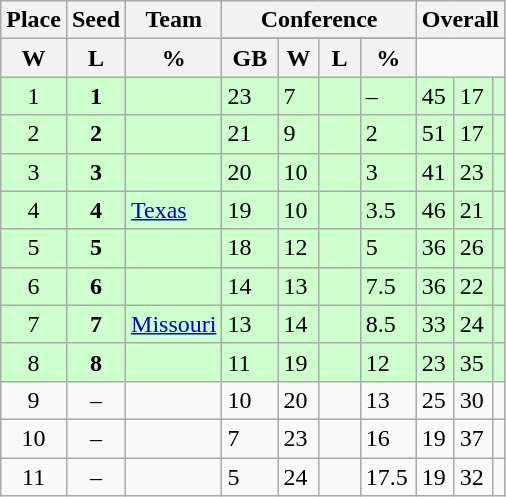<table class="wikitable">
<tr>
<th rowspan ="2">Place</th>
<th rowspan ="2">Seed</th>
<th rowspan ="2">Team</th>
<th colspan = "4">Conference</th>
<th colspan = "3">Overall</th>
</tr>
<tr>
</tr>
<tr>
<th scope="col" style="width: 20px;">W</th>
<th scope="col" style="width: 20px;">L</th>
<th scope="col" style="width: 30px;">%</th>
<th scope="col" style="width: 30px;">GB</th>
<th scope="col" style="width: 20px;">W</th>
<th scope="col" style="width: 20px;">L</th>
<th scope="col" style="width: 30px;">%</th>
</tr>
<tr bgcolor=#ccffcc>
<td style="text-align:center;">1</td>
<td style="text-align:center;"><strong>1</strong></td>
<td></td>
<td>23</td>
<td>7</td>
<td></td>
<td>–</td>
<td>45</td>
<td>17</td>
<td></td>
</tr>
<tr bgcolor=#ccffcc>
<td style="text-align:center;">2</td>
<td style="text-align:center;"><strong>2</strong></td>
<td></td>
<td>21</td>
<td>9</td>
<td></td>
<td>2</td>
<td>51</td>
<td>17</td>
<td></td>
</tr>
<tr bgcolor=#ccffcc>
<td style="text-align:center;">3</td>
<td style="text-align:center;"><strong>3</strong></td>
<td></td>
<td>20</td>
<td>10</td>
<td></td>
<td>3</td>
<td>41</td>
<td>23</td>
<td></td>
</tr>
<tr bgcolor=#ccffcc>
<td style="text-align:center;">4</td>
<td style="text-align:center;"><strong>4</strong></td>
<td><a href='#'>Texas</a></td>
<td>19</td>
<td>10</td>
<td></td>
<td>3.5</td>
<td>46</td>
<td>21</td>
<td></td>
</tr>
<tr bgcolor=#ccffcc>
<td style="text-align:center;">5</td>
<td style="text-align:center;"><strong>5</strong></td>
<td></td>
<td>18</td>
<td>12</td>
<td></td>
<td>5</td>
<td>36</td>
<td>26</td>
<td></td>
</tr>
<tr bgcolor=#ccffcc>
<td style="text-align:center;">6</td>
<td style="text-align:center;"><strong>6</strong></td>
<td></td>
<td>14</td>
<td>13</td>
<td></td>
<td>7.5</td>
<td>36</td>
<td>22</td>
<td></td>
</tr>
<tr bgcolor=#ccffcc>
<td style="text-align:center;">7</td>
<td style="text-align:center;"><strong>7</strong></td>
<td><a href='#'>Missouri</a></td>
<td>13</td>
<td>14</td>
<td></td>
<td>8.5</td>
<td>33</td>
<td>24</td>
<td></td>
</tr>
<tr bgcolor=#ccffcc>
<td style="text-align:center;">8</td>
<td style="text-align:center;"><strong>8</strong></td>
<td></td>
<td>11</td>
<td>19</td>
<td></td>
<td>12</td>
<td>23</td>
<td>35</td>
<td></td>
</tr>
<tr>
<td style="text-align:center;">9</td>
<td style="text-align:center;">–</td>
<td></td>
<td>10</td>
<td>20</td>
<td></td>
<td>13</td>
<td>25</td>
<td>30</td>
<td></td>
</tr>
<tr>
<td style="text-align:center;">10</td>
<td style="text-align:center;">–</td>
<td></td>
<td>7</td>
<td>23</td>
<td></td>
<td>16</td>
<td>19</td>
<td>37</td>
<td></td>
</tr>
<tr>
<td style="text-align:center;">11</td>
<td style="text-align:center;">–</td>
<td></td>
<td>5</td>
<td>24</td>
<td></td>
<td>17.5</td>
<td>19</td>
<td>32</td>
<td></td>
</tr>
</table>
